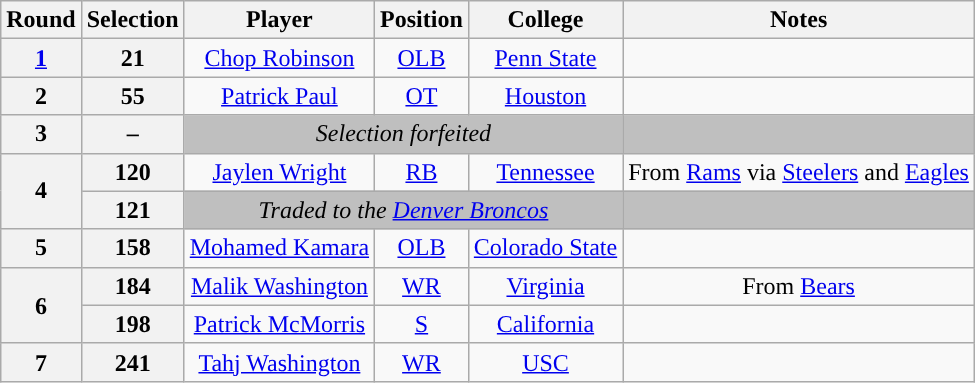<table class="wikitable" style="text-align:center">
<tr>
<th>Round</th>
<th>Selection</th>
<th>Player</th>
<th>Position</th>
<th>College</th>
<th>Notes</th>
</tr>
<tr>
<th><a href='#'>1</a></th>
<th>21</th>
<td><a href='#'>Chop Robinson</a></td>
<td><a href='#'>OLB</a></td>
<td><a href='#'>Penn State</a></td>
<td></td>
</tr>
<tr>
<th>2</th>
<th>55</th>
<td><a href='#'>Patrick Paul</a></td>
<td><a href='#'>OT</a></td>
<td><a href='#'>Houston</a></td>
<td></td>
</tr>
<tr>
<th>3</th>
<th>–</th>
<td colspan=3 style="background:#BFBFBF"><em>Selection forfeited</em></td>
<td style="background:#BFBFBF"></td>
</tr>
<tr>
<th rowspan=2>4</th>
<th>120</th>
<td><a href='#'>Jaylen Wright</a></td>
<td><a href='#'>RB</a></td>
<td><a href='#'>Tennessee</a></td>
<td>From <a href='#'>Rams</a> via <a href='#'>Steelers</a> and <a href='#'>Eagles</a></td>
</tr>
<tr>
<th>121</th>
<td colspan=3 style="background:#BFBFBF"><em>Traded to the <a href='#'>Denver Broncos</a></em></td>
<td style="background:#BFBFBF"></td>
</tr>
<tr>
<th>5</th>
<th>158</th>
<td><a href='#'>Mohamed Kamara</a></td>
<td><a href='#'>OLB</a></td>
<td><a href='#'>Colorado State</a></td>
<td></td>
</tr>
<tr>
<th rowspan=2>6</th>
<th>184</th>
<td><a href='#'>Malik Washington</a></td>
<td><a href='#'>WR</a></td>
<td><a href='#'>Virginia</a></td>
<td>From <a href='#'>Bears</a></td>
</tr>
<tr>
<th>198</th>
<td><a href='#'>Patrick McMorris</a></td>
<td><a href='#'>S</a></td>
<td><a href='#'>California</a></td>
<td></td>
</tr>
<tr>
<th>7</th>
<th>241</th>
<td><a href='#'>Tahj Washington</a></td>
<td><a href='#'>WR</a></td>
<td><a href='#'>USC</a></td>
<td></td>
</tr>
</table>
